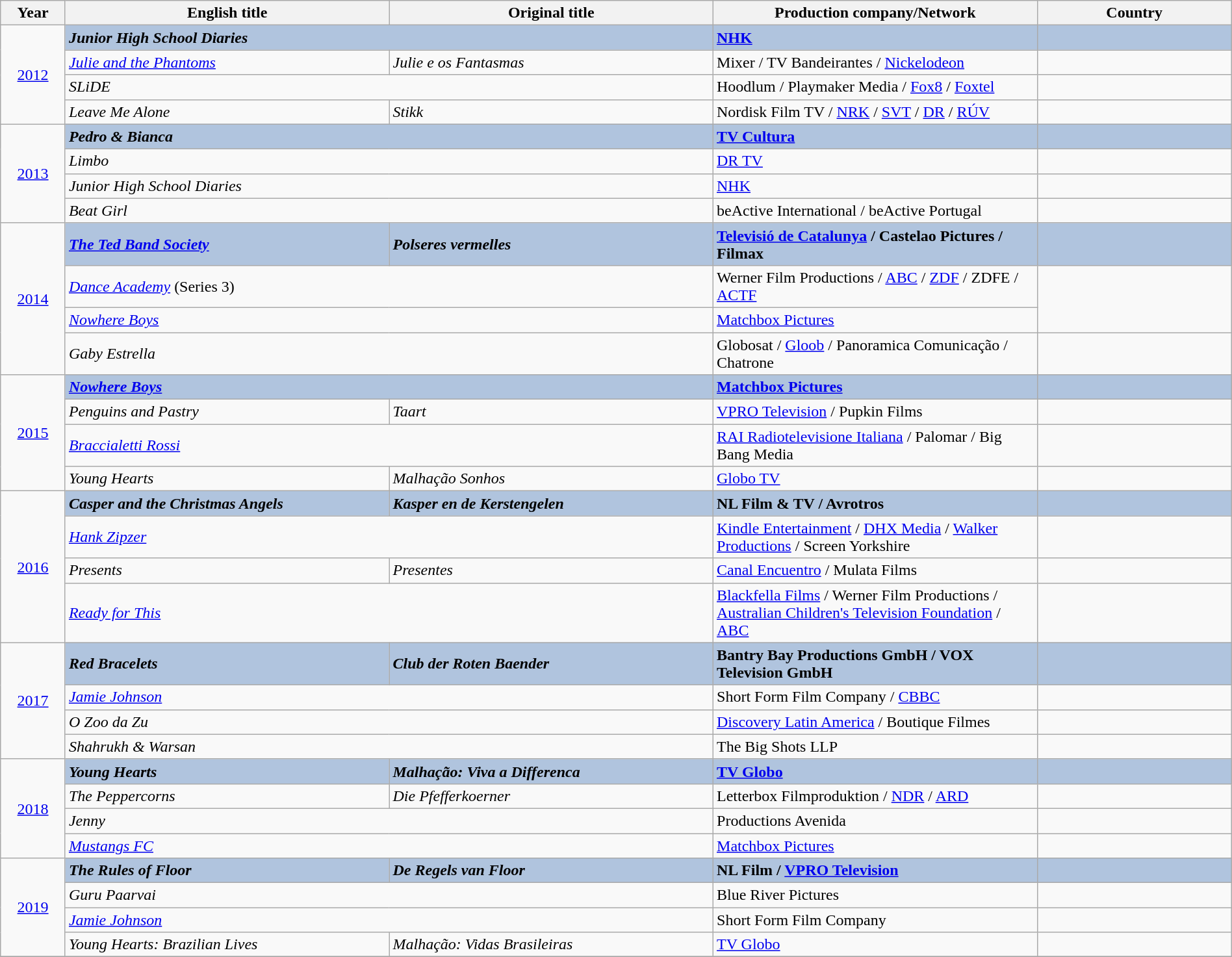<table class="wikitable" width="100%" border="1" cellpadding="5" cellspacing="0">
<tr>
<th width=5%>Year</th>
<th width=25%>English title</th>
<th width=25%>Original title</th>
<th width=25%><strong>Production company/Network</strong></th>
<th width=15%><strong>Country</strong></th>
</tr>
<tr>
<td rowspan="4" style="text-align:center;"><a href='#'>2012</a><br></td>
<td colspan="2" style="background:#B0C4DE;"><strong><em>Junior High School Diaries</em></strong></td>
<td style="background:#B0C4DE;"><strong><a href='#'>NHK</a></strong></td>
<td style="background:#B0C4DE;"><strong></strong></td>
</tr>
<tr>
<td><em><a href='#'>Julie and the Phantoms</a></em></td>
<td><em>Julie e os Fantasmas</em></td>
<td>Mixer / TV Bandeirantes / <a href='#'>Nickelodeon</a></td>
<td></td>
</tr>
<tr>
<td colspan="2"><em>SLiDE</em></td>
<td>Hoodlum / Playmaker Media / <a href='#'>Fox8</a> / <a href='#'>Foxtel</a></td>
<td></td>
</tr>
<tr>
<td><em>Leave Me Alone</em></td>
<td><em>Stikk</em></td>
<td>Nordisk Film TV / <a href='#'>NRK</a> / <a href='#'>SVT</a> / <a href='#'>DR</a> / <a href='#'>RÚV</a></td>
<td></td>
</tr>
<tr>
<td rowspan="4" style="text-align:center;"><a href='#'>2013</a><br></td>
<td colspan="2" style="background:#B0C4DE;"><strong><em>Pedro & Bianca</em></strong></td>
<td style="background:#B0C4DE;"><strong><a href='#'>TV Cultura</a></strong></td>
<td style="background:#B0C4DE;"><strong></strong></td>
</tr>
<tr>
<td colspan="2"><em>Limbo</em></td>
<td><a href='#'>DR TV</a></td>
<td></td>
</tr>
<tr>
<td colspan="2"><em>Junior High School Diaries</em></td>
<td><a href='#'>NHK</a></td>
<td></td>
</tr>
<tr>
<td colspan="2"><em>Beat Girl</em></td>
<td>beActive International / beActive Portugal</td>
<td></td>
</tr>
<tr>
<td rowspan="4" style="text-align:center;"><a href='#'>2014</a><br></td>
<td style="background:#B0C4DE;"><strong><em><a href='#'>The Ted Band Society</a></em></strong></td>
<td style="background:#B0C4DE;"><strong><em>Polseres vermelles</em></strong></td>
<td style="background:#B0C4DE;"><strong><a href='#'>Televisió de Catalunya</a> / Castelao Pictures / Filmax</strong></td>
<td style="background:#B0C4DE;"><strong></strong></td>
</tr>
<tr>
<td colspan="2"><em><a href='#'>Dance Academy</a></em> (Series 3)</td>
<td>Werner Film Productions / <a href='#'>ABC</a> / <a href='#'>ZDF</a> / ZDFE / <a href='#'>ACTF</a></td>
<td rowspan="2"></td>
</tr>
<tr>
<td colspan="2"><em><a href='#'>Nowhere Boys</a></em></td>
<td><a href='#'>Matchbox Pictures</a></td>
</tr>
<tr>
<td colspan="2"><em>Gaby Estrella</em></td>
<td>Globosat / <a href='#'>Gloob</a> / Panoramica Comunicação / Chatrone</td>
<td></td>
</tr>
<tr>
<td rowspan="4" style="text-align:center;"><a href='#'>2015</a><br></td>
<td colspan="2" style="background:#B0C4DE;"><strong><em><a href='#'>Nowhere Boys</a></em></strong></td>
<td style="background:#B0C4DE;"><strong><a href='#'>Matchbox Pictures</a></strong></td>
<td style="background:#B0C4DE;"><strong></strong></td>
</tr>
<tr>
<td><em>Penguins and Pastry</em></td>
<td><em>Taart</em></td>
<td><a href='#'>VPRO Television</a> / Pupkin Films</td>
<td></td>
</tr>
<tr>
<td colspan="2"><em><a href='#'>Braccialetti Rossi</a></em></td>
<td><a href='#'>RAI Radiotelevisione Italiana</a> / Palomar / Big Bang Media</td>
<td></td>
</tr>
<tr>
<td><em>Young Hearts</em></td>
<td><em>Malhação Sonhos</em></td>
<td><a href='#'>Globo TV</a></td>
<td></td>
</tr>
<tr>
<td rowspan="4" style="text-align:center;"><a href='#'>2016</a><br></td>
<td style="background:#B0C4DE;"><strong><em>Casper and the Christmas Angels</em></strong></td>
<td style="background:#B0C4DE;"><strong><em>Kasper en de Kerstengelen</em></strong></td>
<td style="background:#B0C4DE;"><strong>NL Film & TV / Avrotros</strong></td>
<td style="background:#B0C4DE;"><strong></strong></td>
</tr>
<tr>
<td colspan="2"><em><a href='#'>Hank Zipzer</a></em></td>
<td><a href='#'>Kindle Entertainment</a> / <a href='#'>DHX Media</a> / <a href='#'>Walker Productions</a> / Screen Yorkshire</td>
<td></td>
</tr>
<tr>
<td><em>Presents</em></td>
<td><em>Presentes</em></td>
<td><a href='#'>Canal Encuentro</a> / Mulata Films</td>
<td></td>
</tr>
<tr>
<td colspan="2"><em><a href='#'>Ready for This</a></em></td>
<td><a href='#'>Blackfella Films</a> / Werner Film Productions / <a href='#'>Australian Children's Television Foundation</a> / <a href='#'>ABC</a></td>
<td></td>
</tr>
<tr>
<td rowspan="4" style="text-align:center;"><a href='#'>2017</a><br></td>
<td style="background:#B0C4DE;"><strong><em>Red Bracelets</em></strong></td>
<td style="background:#B0C4DE;"><strong><em>Club der Roten Baender</em></strong></td>
<td style="background:#B0C4DE;"><strong>Bantry Bay Productions GmbH / VOX Television GmbH</strong></td>
<td style="background:#B0C4DE;"><strong></strong></td>
</tr>
<tr>
<td colspan="2"><em><a href='#'>Jamie Johnson</a></em></td>
<td>Short Form Film Company / <a href='#'>CBBC</a></td>
<td></td>
</tr>
<tr>
<td colspan="2"><em>O Zoo da Zu</em></td>
<td><a href='#'>Discovery Latin America</a> / Boutique Filmes</td>
<td></td>
</tr>
<tr>
<td colspan="2"><em>Shahrukh & Warsan</em></td>
<td>The Big Shots LLP</td>
<td></td>
</tr>
<tr>
<td rowspan="4" style="text-align:center;"><a href='#'>2018</a><br></td>
<td style="background:#B0C4DE;"><strong><em>Young Hearts</em></strong></td>
<td style="background:#B0C4DE;"><strong><em>Malhação: Viva a Differenca</em></strong></td>
<td style="background:#B0C4DE;"><strong><a href='#'>TV Globo</a></strong></td>
<td style="background:#B0C4DE;"><strong></strong></td>
</tr>
<tr>
<td><em>The Peppercorns</em></td>
<td><em>Die Pfefferkoerner</em></td>
<td>Letterbox Filmproduktion / <a href='#'>NDR</a> / <a href='#'>ARD</a></td>
<td></td>
</tr>
<tr>
<td colspan="2"><em>Jenny</em></td>
<td>Productions Avenida</td>
<td></td>
</tr>
<tr>
<td colspan="2"><em><a href='#'>Mustangs FC</a></em></td>
<td><a href='#'>Matchbox Pictures</a></td>
<td></td>
</tr>
<tr>
<td rowspan="4" style="text-align:center;"><a href='#'>2019</a><br></td>
<td style="background:#B0C4DE;"><strong><em>The Rules of Floor</em></strong></td>
<td style="background:#B0C4DE;"><strong><em>De Regels van Floor</em></strong></td>
<td style="background:#B0C4DE;"><strong>NL Film / <a href='#'>VPRO Television</a></strong></td>
<td style="background:#B0C4DE;"><strong></strong></td>
</tr>
<tr>
<td colspan="2"><em>Guru Paarvai</em></td>
<td>Blue River Pictures</td>
<td></td>
</tr>
<tr>
<td colspan="2"><em><a href='#'>Jamie Johnson</a></em></td>
<td>Short Form Film Company</td>
<td></td>
</tr>
<tr>
<td><em>Young Hearts: Brazilian Lives</em></td>
<td><em>Malhação: Vidas Brasileiras</em></td>
<td><a href='#'>TV Globo</a></td>
<td></td>
</tr>
<tr>
</tr>
</table>
